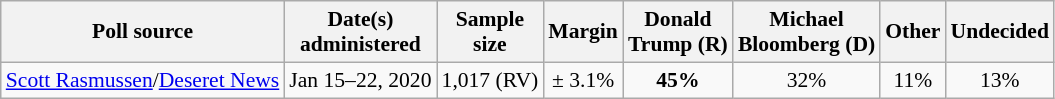<table class="wikitable" style="font-size:90%;text-align:center;">
<tr>
<th>Poll source</th>
<th>Date(s)<br>administered</th>
<th>Sample<br>size</th>
<th>Margin<br></th>
<th>Donald<br>Trump (R)</th>
<th>Michael<br>Bloomberg (D)</th>
<th>Other</th>
<th>Undecided</th>
</tr>
<tr>
<td style="text-align:left;"><a href='#'>Scott Rasmussen</a>/<a href='#'>Deseret News</a></td>
<td>Jan 15–22, 2020</td>
<td>1,017 (RV)</td>
<td>± 3.1%</td>
<td><strong>45%</strong></td>
<td>32%</td>
<td>11%</td>
<td>13%</td>
</tr>
</table>
